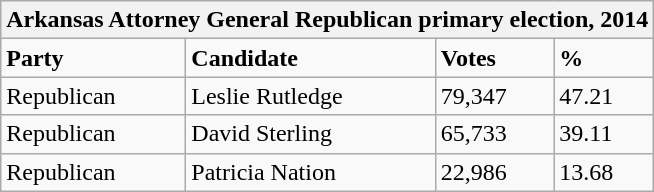<table class="wikitable">
<tr>
<th colspan="4">Arkansas Attorney General Republican primary election, 2014</th>
</tr>
<tr>
<td><strong>Party</strong></td>
<td><strong>Candidate</strong></td>
<td><strong>Votes</strong></td>
<td><strong>%</strong></td>
</tr>
<tr>
<td>Republican</td>
<td>Leslie Rutledge</td>
<td>79,347</td>
<td>47.21</td>
</tr>
<tr>
<td>Republican</td>
<td>David Sterling</td>
<td>65,733</td>
<td>39.11</td>
</tr>
<tr>
<td>Republican</td>
<td>Patricia Nation</td>
<td>22,986</td>
<td>13.68</td>
</tr>
</table>
